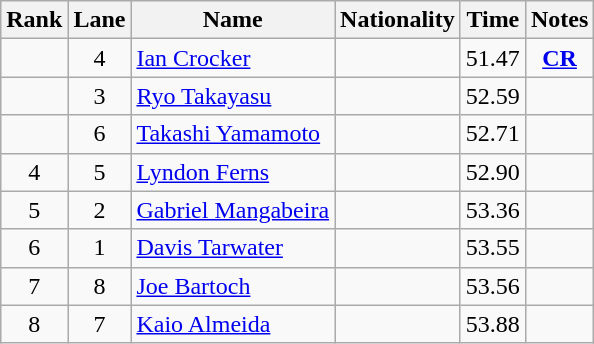<table class="wikitable sortable" style="text-align:center">
<tr>
<th>Rank</th>
<th>Lane</th>
<th>Name</th>
<th>Nationality</th>
<th>Time</th>
<th>Notes</th>
</tr>
<tr>
<td></td>
<td>4</td>
<td align=left><a href='#'>Ian Crocker</a></td>
<td align=left></td>
<td>51.47</td>
<td><strong><a href='#'>CR</a></strong></td>
</tr>
<tr>
<td></td>
<td>3</td>
<td align=left><a href='#'>Ryo Takayasu</a></td>
<td align=left></td>
<td>52.59</td>
<td></td>
</tr>
<tr>
<td></td>
<td>6</td>
<td align=left><a href='#'>Takashi Yamamoto</a></td>
<td align=left></td>
<td>52.71</td>
<td></td>
</tr>
<tr>
<td>4</td>
<td>5</td>
<td align=left><a href='#'>Lyndon Ferns</a></td>
<td align=left></td>
<td>52.90</td>
<td></td>
</tr>
<tr>
<td>5</td>
<td>2</td>
<td align=left><a href='#'>Gabriel Mangabeira</a></td>
<td align=left></td>
<td>53.36</td>
<td></td>
</tr>
<tr>
<td>6</td>
<td>1</td>
<td align=left><a href='#'>Davis Tarwater</a></td>
<td align=left></td>
<td>53.55</td>
<td></td>
</tr>
<tr>
<td>7</td>
<td>8</td>
<td align=left><a href='#'>Joe Bartoch</a></td>
<td align=left></td>
<td>53.56</td>
<td></td>
</tr>
<tr>
<td>8</td>
<td>7</td>
<td align=left><a href='#'>Kaio Almeida</a></td>
<td align=left></td>
<td>53.88</td>
<td></td>
</tr>
</table>
